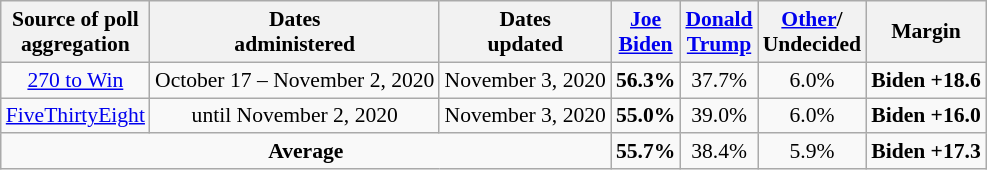<table class="wikitable sortable" style="text-align:center;font-size:90%;line-height:17px">
<tr>
<th>Source of poll<br>aggregation</th>
<th>Dates<br> administered</th>
<th>Dates<br> updated</th>
<th class="unsortable"><a href='#'>Joe<br>Biden</a><br></th>
<th class="unsortable"><a href='#'>Donald<br>Trump</a><br></th>
<th class="unsortable"><a href='#'>Other</a>/<br>Undecided<br></th>
<th>Margin</th>
</tr>
<tr>
<td><a href='#'>270 to Win</a></td>
<td>October 17 – November 2, 2020</td>
<td>November 3, 2020</td>
<td><strong>56.3%</strong></td>
<td>37.7%</td>
<td>6.0%</td>
<td><strong>Biden +18.6</strong></td>
</tr>
<tr>
<td><a href='#'>FiveThirtyEight</a></td>
<td>until November 2, 2020</td>
<td>November 3, 2020</td>
<td><strong>55.0%</strong></td>
<td>39.0%</td>
<td>6.0%</td>
<td><strong>Biden +16.0</strong></td>
</tr>
<tr>
<td colspan="3"><strong>Average</strong></td>
<td><strong>55.7%</strong></td>
<td>38.4%</td>
<td>5.9%</td>
<td><strong>Biden +17.3</strong></td>
</tr>
</table>
